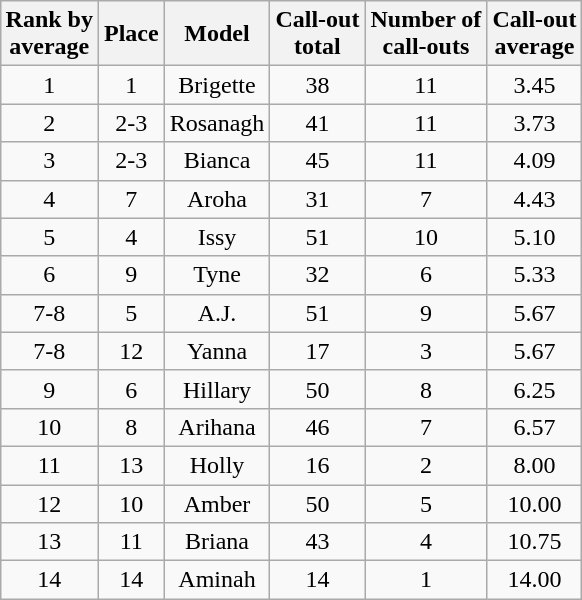<table class="wikitable sortable" style="margin:auto; text-align:center; white-space:nowrap">
<tr>
<th>Rank by<br>average</th>
<th>Place</th>
<th>Model</th>
<th>Call-out<br>total</th>
<th>Number of<br>call-outs</th>
<th>Call-out<br>average</th>
</tr>
<tr>
<td>1</td>
<td>1</td>
<td>Brigette</td>
<td>38</td>
<td>11</td>
<td>3.45</td>
</tr>
<tr>
<td>2</td>
<td>2-3</td>
<td>Rosanagh</td>
<td>41</td>
<td>11</td>
<td>3.73</td>
</tr>
<tr>
<td>3</td>
<td>2-3</td>
<td>Bianca</td>
<td>45</td>
<td>11</td>
<td>4.09</td>
</tr>
<tr>
<td>4</td>
<td>7</td>
<td>Aroha</td>
<td>31</td>
<td>7</td>
<td>4.43</td>
</tr>
<tr>
<td>5</td>
<td>4</td>
<td>Issy</td>
<td>51</td>
<td>10</td>
<td>5.10</td>
</tr>
<tr>
<td>6</td>
<td>9</td>
<td>Tyne</td>
<td>32</td>
<td>6</td>
<td>5.33</td>
</tr>
<tr>
<td>7-8</td>
<td>5</td>
<td>A.J.</td>
<td>51</td>
<td>9</td>
<td>5.67</td>
</tr>
<tr>
<td>7-8</td>
<td>12</td>
<td>Yanna</td>
<td>17</td>
<td>3</td>
<td>5.67</td>
</tr>
<tr>
<td>9</td>
<td>6</td>
<td>Hillary</td>
<td>50</td>
<td>8</td>
<td>6.25</td>
</tr>
<tr>
<td>10</td>
<td>8</td>
<td>Arihana</td>
<td>46</td>
<td>7</td>
<td>6.57</td>
</tr>
<tr>
<td>11</td>
<td>13</td>
<td>Holly</td>
<td>16</td>
<td>2</td>
<td>8.00</td>
</tr>
<tr>
<td>12</td>
<td>10</td>
<td>Amber</td>
<td>50</td>
<td>5</td>
<td>10.00</td>
</tr>
<tr>
<td>13</td>
<td>11</td>
<td>Briana</td>
<td>43</td>
<td>4</td>
<td>10.75</td>
</tr>
<tr>
<td>14</td>
<td>14</td>
<td>Aminah</td>
<td>14</td>
<td>1</td>
<td>14.00</td>
</tr>
</table>
